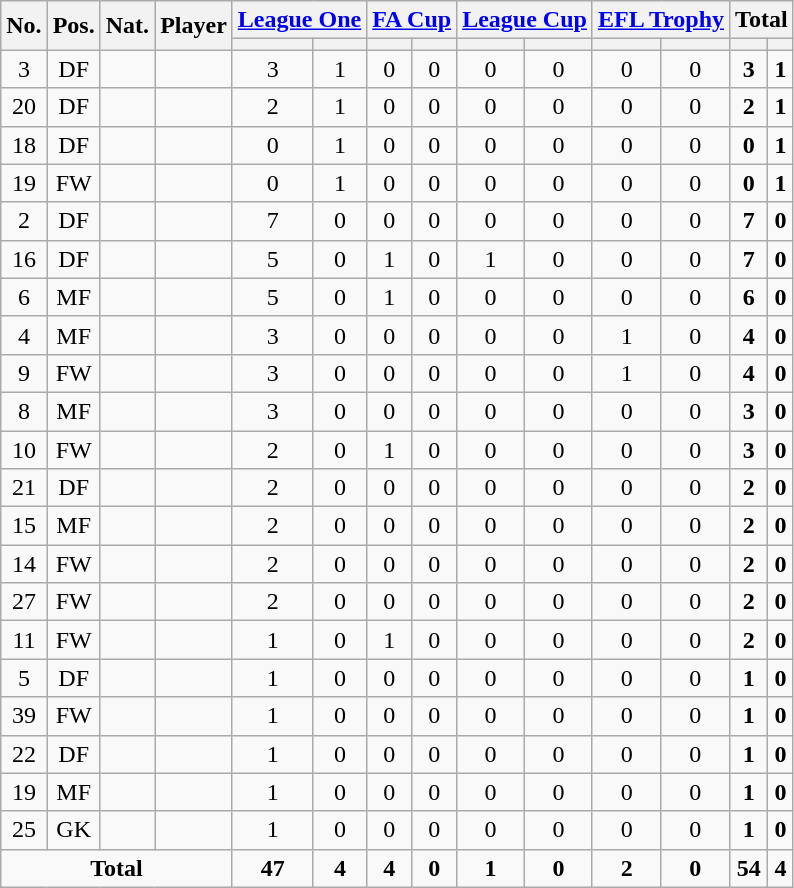<table class="wikitable sortable" style="text-align:center">
<tr>
<th rowspan="2">No.</th>
<th rowspan="2">Pos.</th>
<th rowspan="2">Nat.</th>
<th rowspan="2">Player</th>
<th colspan="2"><a href='#'>League One</a></th>
<th colspan="2"><a href='#'>FA Cup</a></th>
<th colspan="2"><a href='#'>League Cup</a></th>
<th colspan="2"><a href='#'>EFL Trophy</a></th>
<th colspan="2">Total</th>
</tr>
<tr>
<th></th>
<th></th>
<th></th>
<th></th>
<th></th>
<th></th>
<th></th>
<th></th>
<th></th>
<th></th>
</tr>
<tr>
<td>3</td>
<td>DF</td>
<td></td>
<td align=left></td>
<td>3</td>
<td>1</td>
<td>0</td>
<td>0</td>
<td>0</td>
<td>0</td>
<td>0</td>
<td>0</td>
<td><strong>3</strong></td>
<td><strong>1</strong></td>
</tr>
<tr>
<td>20</td>
<td>DF</td>
<td></td>
<td align=left></td>
<td>2</td>
<td>1</td>
<td>0</td>
<td>0</td>
<td>0</td>
<td>0</td>
<td>0</td>
<td>0</td>
<td><strong>2</strong></td>
<td><strong>1</strong></td>
</tr>
<tr>
<td>18</td>
<td>DF</td>
<td></td>
<td align=left></td>
<td>0</td>
<td>1</td>
<td>0</td>
<td>0</td>
<td>0</td>
<td>0</td>
<td>0</td>
<td>0</td>
<td><strong>0</strong></td>
<td><strong>1</strong></td>
</tr>
<tr>
<td>19</td>
<td>FW</td>
<td></td>
<td align=left></td>
<td>0</td>
<td>1</td>
<td>0</td>
<td>0</td>
<td>0</td>
<td>0</td>
<td>0</td>
<td>0</td>
<td><strong>0</strong></td>
<td><strong>1</strong></td>
</tr>
<tr>
<td>2</td>
<td>DF</td>
<td></td>
<td align=left></td>
<td>7</td>
<td>0</td>
<td>0</td>
<td>0</td>
<td>0</td>
<td>0</td>
<td>0</td>
<td>0</td>
<td><strong>7</strong></td>
<td><strong>0</strong></td>
</tr>
<tr>
<td>16</td>
<td>DF</td>
<td></td>
<td align=left></td>
<td>5</td>
<td>0</td>
<td>1</td>
<td>0</td>
<td>1</td>
<td>0</td>
<td>0</td>
<td>0</td>
<td><strong>7</strong></td>
<td><strong>0</strong></td>
</tr>
<tr>
<td>6</td>
<td>MF</td>
<td></td>
<td align=left></td>
<td>5</td>
<td>0</td>
<td>1</td>
<td>0</td>
<td>0</td>
<td>0</td>
<td>0</td>
<td>0</td>
<td><strong>6</strong></td>
<td><strong>0</strong></td>
</tr>
<tr>
<td>4</td>
<td>MF</td>
<td></td>
<td align=left></td>
<td>3</td>
<td>0</td>
<td>0</td>
<td>0</td>
<td>0</td>
<td>0</td>
<td>1</td>
<td>0</td>
<td><strong>4</strong></td>
<td><strong>0</strong></td>
</tr>
<tr>
<td>9</td>
<td>FW</td>
<td></td>
<td align=left></td>
<td>3</td>
<td>0</td>
<td>0</td>
<td>0</td>
<td>0</td>
<td>0</td>
<td>1</td>
<td>0</td>
<td><strong>4</strong></td>
<td><strong>0</strong></td>
</tr>
<tr>
<td>8</td>
<td>MF</td>
<td></td>
<td align=left></td>
<td>3</td>
<td>0</td>
<td>0</td>
<td>0</td>
<td>0</td>
<td>0</td>
<td>0</td>
<td>0</td>
<td><strong>3</strong></td>
<td><strong>0</strong></td>
</tr>
<tr>
<td>10</td>
<td>FW</td>
<td></td>
<td align=left></td>
<td>2</td>
<td>0</td>
<td>1</td>
<td>0</td>
<td>0</td>
<td>0</td>
<td>0</td>
<td>0</td>
<td><strong>3</strong></td>
<td><strong>0</strong></td>
</tr>
<tr>
<td>21</td>
<td>DF</td>
<td></td>
<td align=left></td>
<td>2</td>
<td>0</td>
<td>0</td>
<td>0</td>
<td>0</td>
<td>0</td>
<td>0</td>
<td>0</td>
<td><strong>2</strong></td>
<td><strong>0</strong></td>
</tr>
<tr>
<td>15</td>
<td>MF</td>
<td></td>
<td align=left></td>
<td>2</td>
<td>0</td>
<td>0</td>
<td>0</td>
<td>0</td>
<td>0</td>
<td>0</td>
<td>0</td>
<td><strong>2</strong></td>
<td><strong>0</strong></td>
</tr>
<tr>
<td>14</td>
<td>FW</td>
<td></td>
<td align=left></td>
<td>2</td>
<td>0</td>
<td>0</td>
<td>0</td>
<td>0</td>
<td>0</td>
<td>0</td>
<td>0</td>
<td><strong>2</strong></td>
<td><strong>0</strong></td>
</tr>
<tr>
<td>27</td>
<td>FW</td>
<td></td>
<td align=left></td>
<td>2</td>
<td>0</td>
<td>0</td>
<td>0</td>
<td>0</td>
<td>0</td>
<td>0</td>
<td>0</td>
<td><strong>2</strong></td>
<td><strong>0</strong></td>
</tr>
<tr>
<td>11</td>
<td>FW</td>
<td></td>
<td align=left></td>
<td>1</td>
<td>0</td>
<td>1</td>
<td>0</td>
<td>0</td>
<td>0</td>
<td>0</td>
<td>0</td>
<td><strong>2</strong></td>
<td><strong>0</strong></td>
</tr>
<tr>
<td>5</td>
<td>DF</td>
<td></td>
<td align=left></td>
<td>1</td>
<td>0</td>
<td>0</td>
<td>0</td>
<td>0</td>
<td>0</td>
<td>0</td>
<td>0</td>
<td><strong>1</strong></td>
<td><strong>0</strong></td>
</tr>
<tr>
<td>39</td>
<td>FW</td>
<td></td>
<td align=left></td>
<td>1</td>
<td>0</td>
<td>0</td>
<td>0</td>
<td>0</td>
<td>0</td>
<td>0</td>
<td>0</td>
<td><strong>1</strong></td>
<td><strong>0</strong></td>
</tr>
<tr>
<td>22</td>
<td>DF</td>
<td></td>
<td align=left></td>
<td>1</td>
<td>0</td>
<td>0</td>
<td>0</td>
<td>0</td>
<td>0</td>
<td>0</td>
<td>0</td>
<td><strong>1</strong></td>
<td><strong>0</strong></td>
</tr>
<tr>
<td>19</td>
<td>MF</td>
<td></td>
<td align=left></td>
<td>1</td>
<td>0</td>
<td>0</td>
<td>0</td>
<td>0</td>
<td>0</td>
<td>0</td>
<td>0</td>
<td><strong>1</strong></td>
<td><strong>0</strong></td>
</tr>
<tr>
<td>25</td>
<td>GK</td>
<td></td>
<td align=left></td>
<td>1</td>
<td>0</td>
<td>0</td>
<td>0</td>
<td>0</td>
<td>0</td>
<td>0</td>
<td>0</td>
<td><strong>1</strong></td>
<td><strong>0</strong></td>
</tr>
<tr class="sortbottom">
<td colspan=4><strong>Total</strong></td>
<td><strong>47</strong></td>
<td><strong>4</strong></td>
<td><strong>4</strong></td>
<td><strong>0</strong></td>
<td><strong>1</strong></td>
<td><strong>0</strong></td>
<td><strong>2</strong></td>
<td><strong>0</strong></td>
<td><strong>54</strong></td>
<td><strong>4</strong></td>
</tr>
</table>
